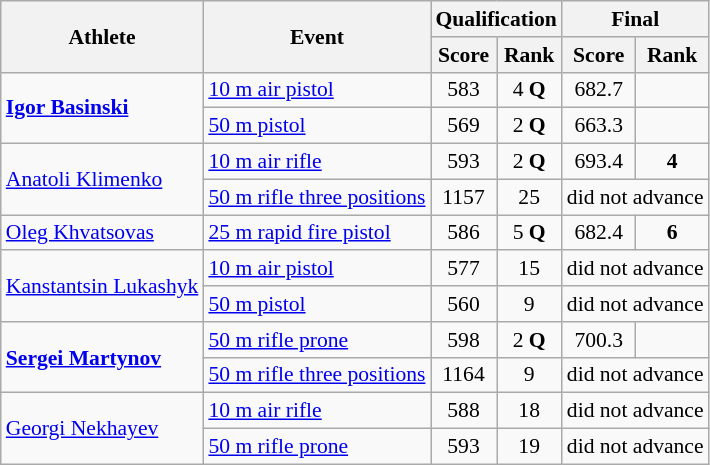<table class="wikitable" style="font-size:90%; text-align:center">
<tr>
<th rowspan="2">Athlete</th>
<th rowspan="2">Event</th>
<th colspan="2">Qualification</th>
<th colspan="2">Final</th>
</tr>
<tr>
<th>Score</th>
<th>Rank</th>
<th>Score</th>
<th>Rank</th>
</tr>
<tr>
<td align=left rowspan=2><strong><a href='#'>Igor Basinski</a></strong></td>
<td align=left><a href='#'>10 m air pistol</a></td>
<td>583</td>
<td>4 <strong>Q</strong></td>
<td>682.7</td>
<td></td>
</tr>
<tr>
<td align=left><a href='#'>50 m pistol</a></td>
<td>569</td>
<td>2 <strong>Q</strong></td>
<td>663.3</td>
<td></td>
</tr>
<tr>
<td align=left rowspan=2><a href='#'>Anatoli Klimenko</a></td>
<td align=left><a href='#'>10 m air rifle</a></td>
<td>593</td>
<td>2 <strong>Q</strong></td>
<td>693.4</td>
<td><strong>4</strong></td>
</tr>
<tr>
<td align=left><a href='#'>50 m rifle three positions</a></td>
<td>1157</td>
<td>25</td>
<td colspan="2"  align="center">did not advance</td>
</tr>
<tr>
<td align=left><a href='#'>Oleg Khvatsovas</a></td>
<td align=left><a href='#'>25 m rapid fire pistol</a></td>
<td>586</td>
<td>5 <strong>Q</strong></td>
<td>682.4</td>
<td><strong>6</strong></td>
</tr>
<tr>
<td align=left rowspan=2><a href='#'>Kanstantsin Lukashyk</a></td>
<td align=left><a href='#'>10 m air pistol</a></td>
<td>577</td>
<td>15</td>
<td colspan="2"  align="center">did not advance</td>
</tr>
<tr>
<td align=left><a href='#'>50 m pistol</a></td>
<td>560</td>
<td>9</td>
<td colspan="2">did not advance</td>
</tr>
<tr>
<td align=left rowspan=2><strong><a href='#'>Sergei Martynov</a></strong></td>
<td align=left><a href='#'>50 m rifle prone</a></td>
<td>598</td>
<td>2 <strong>Q</strong></td>
<td>700.3</td>
<td></td>
</tr>
<tr>
<td align=left><a href='#'>50 m rifle three positions</a></td>
<td>1164</td>
<td>9</td>
<td colspan="2">did not advance</td>
</tr>
<tr>
<td align=left rowspan=2><a href='#'>Georgi Nekhayev</a></td>
<td align=left><a href='#'>10 m air rifle</a></td>
<td>588</td>
<td>18</td>
<td colspan="2">did not advance</td>
</tr>
<tr>
<td align=left><a href='#'>50 m rifle prone</a></td>
<td>593</td>
<td>19</td>
<td colspan="2">did not advance</td>
</tr>
</table>
